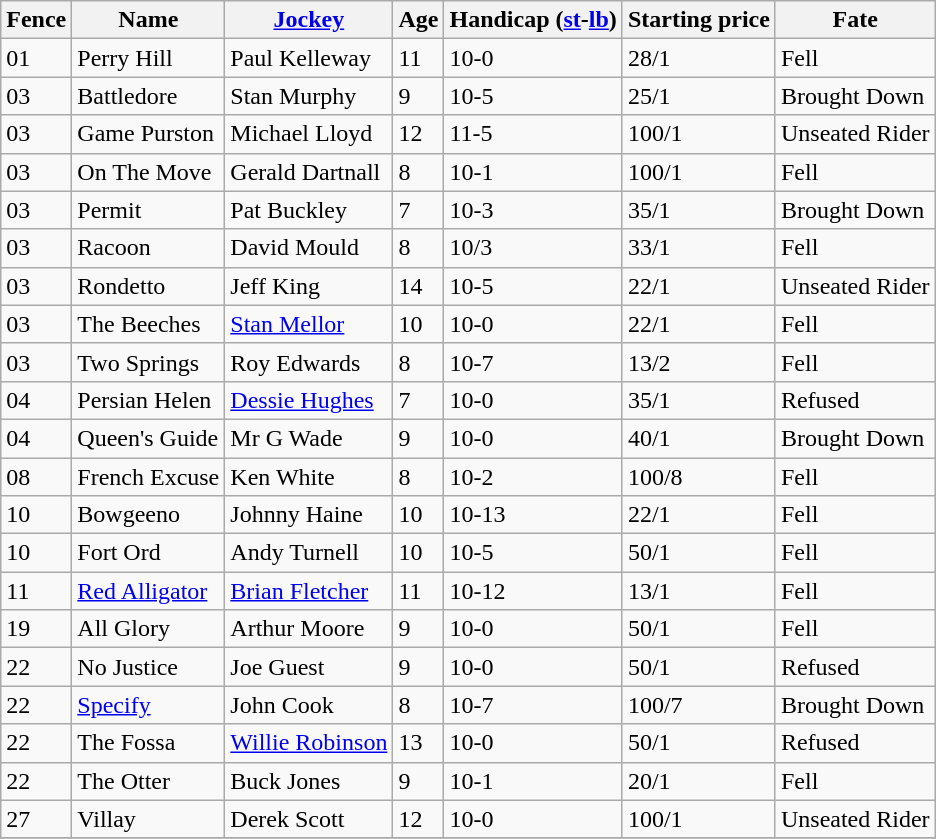<table class="wikitable sortable">
<tr>
<th>Fence</th>
<th>Name</th>
<th><a href='#'>Jockey</a></th>
<th>Age</th>
<th>Handicap (<a href='#'>st</a>-<a href='#'>lb</a>)</th>
<th>Starting price</th>
<th>Fate</th>
</tr>
<tr>
<td>01</td>
<td>Perry Hill</td>
<td>Paul Kelleway</td>
<td>11</td>
<td>10-0</td>
<td>28/1</td>
<td>Fell</td>
</tr>
<tr>
<td>03</td>
<td>Battledore</td>
<td>Stan Murphy</td>
<td>9</td>
<td>10-5</td>
<td>25/1</td>
<td>Brought Down</td>
</tr>
<tr>
<td>03</td>
<td>Game Purston</td>
<td>Michael Lloyd</td>
<td>12</td>
<td>11-5</td>
<td>100/1</td>
<td>Unseated Rider</td>
</tr>
<tr>
<td>03</td>
<td>On The Move</td>
<td>Gerald Dartnall</td>
<td>8</td>
<td>10-1</td>
<td>100/1</td>
<td>Fell</td>
</tr>
<tr>
<td>03</td>
<td>Permit</td>
<td>Pat Buckley</td>
<td>7</td>
<td>10-3</td>
<td>35/1</td>
<td>Brought Down</td>
</tr>
<tr>
<td>03</td>
<td>Racoon</td>
<td>David Mould</td>
<td>8</td>
<td>10/3</td>
<td>33/1</td>
<td>Fell</td>
</tr>
<tr>
<td>03</td>
<td>Rondetto</td>
<td>Jeff King</td>
<td>14</td>
<td>10-5</td>
<td>22/1</td>
<td>Unseated Rider</td>
</tr>
<tr>
<td>03</td>
<td>The Beeches</td>
<td><a href='#'>Stan Mellor</a></td>
<td>10</td>
<td>10-0</td>
<td>22/1</td>
<td>Fell</td>
</tr>
<tr>
<td>03</td>
<td>Two Springs</td>
<td>Roy Edwards</td>
<td>8</td>
<td>10-7</td>
<td>13/2</td>
<td>Fell</td>
</tr>
<tr>
<td>04</td>
<td>Persian Helen</td>
<td><a href='#'>Dessie Hughes</a></td>
<td>7</td>
<td>10-0</td>
<td>35/1</td>
<td>Refused</td>
</tr>
<tr>
<td>04</td>
<td>Queen's Guide</td>
<td>Mr G Wade</td>
<td>9</td>
<td>10-0</td>
<td>40/1</td>
<td>Brought Down</td>
</tr>
<tr>
<td>08</td>
<td>French Excuse</td>
<td>Ken White</td>
<td>8</td>
<td>10-2</td>
<td>100/8</td>
<td>Fell</td>
</tr>
<tr>
<td>10</td>
<td>Bowgeeno</td>
<td>Johnny Haine</td>
<td>10</td>
<td>10-13</td>
<td>22/1</td>
<td>Fell</td>
</tr>
<tr>
<td>10</td>
<td>Fort Ord</td>
<td>Andy Turnell</td>
<td>10</td>
<td>10-5</td>
<td>50/1</td>
<td>Fell</td>
</tr>
<tr>
<td>11</td>
<td><a href='#'>Red Alligator</a></td>
<td><a href='#'>Brian Fletcher</a></td>
<td>11</td>
<td>10-12</td>
<td>13/1</td>
<td>Fell</td>
</tr>
<tr>
<td>19</td>
<td>All Glory</td>
<td>Arthur Moore</td>
<td>9</td>
<td>10-0</td>
<td>50/1</td>
<td>Fell</td>
</tr>
<tr>
<td>22</td>
<td>No Justice</td>
<td>Joe Guest</td>
<td>9</td>
<td>10-0</td>
<td>50/1</td>
<td>Refused</td>
</tr>
<tr>
<td>22</td>
<td><a href='#'>Specify</a></td>
<td>John Cook</td>
<td>8</td>
<td>10-7</td>
<td>100/7</td>
<td>Brought Down</td>
</tr>
<tr>
<td>22</td>
<td>The Fossa</td>
<td><a href='#'>Willie Robinson</a></td>
<td>13</td>
<td>10-0</td>
<td>50/1</td>
<td>Refused</td>
</tr>
<tr>
<td>22</td>
<td>The Otter</td>
<td>Buck Jones</td>
<td>9</td>
<td>10-1</td>
<td>20/1</td>
<td>Fell</td>
</tr>
<tr>
<td>27</td>
<td>Villay</td>
<td>Derek Scott</td>
<td>12</td>
<td>10-0</td>
<td>100/1</td>
<td>Unseated Rider</td>
</tr>
<tr>
</tr>
</table>
